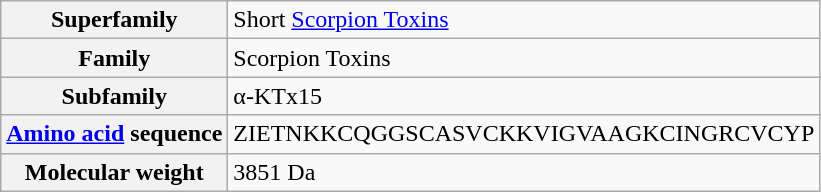<table class="wikitable">
<tr>
<th>Superfamily</th>
<td>Short <a href='#'>Scorpion Toxins</a></td>
</tr>
<tr>
<th>Family</th>
<td>Scorpion Toxins</td>
</tr>
<tr>
<th>Subfamily</th>
<td>α-KTx15</td>
</tr>
<tr>
<th><a href='#'>Amino acid</a> sequence</th>
<td>ZIETNKKCQGGSCASVCKKVIGVAAGKCINGRCVCYP</td>
</tr>
<tr>
<th>Molecular weight</th>
<td>3851 Da</td>
</tr>
</table>
